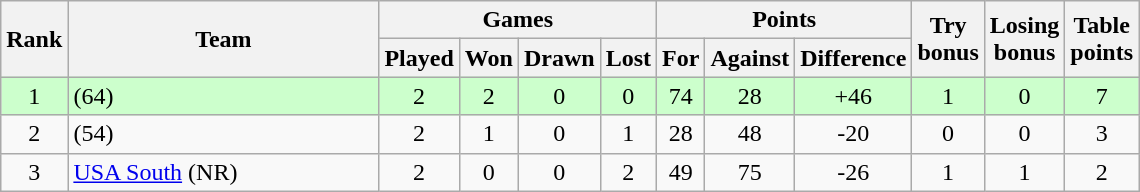<table class="wikitable"  style="text-align: center;">
<tr>
<th rowspan="2" width="20">Rank</th>
<th rowspan="2" width="200">Team</th>
<th colspan="4">Games</th>
<th colspan="3">Points</th>
<th rowspan="2" width="20">Try bonus</th>
<th rowspan="2" width="20">Losing bonus</th>
<th rowspan="2" width="20">Table points</th>
</tr>
<tr>
<th width="20">Played</th>
<th width="20">Won</th>
<th width="20">Drawn</th>
<th width="20">Lost</th>
<th width="20">For</th>
<th width="20">Against</th>
<th width="20">Difference</th>
</tr>
<tr bgcolor="#ccffcc">
<td>1</td>
<td align=left> (64)</td>
<td>2</td>
<td>2</td>
<td>0</td>
<td>0</td>
<td>74</td>
<td>28</td>
<td>+46</td>
<td>1</td>
<td>0</td>
<td>7</td>
</tr>
<tr>
<td>2</td>
<td align=left> (54)</td>
<td>2</td>
<td>1</td>
<td>0</td>
<td>1</td>
<td>28</td>
<td>48</td>
<td>-20</td>
<td>0</td>
<td>0</td>
<td>3</td>
</tr>
<tr>
<td>3</td>
<td align=left> <a href='#'>USA South</a>  (NR)</td>
<td>2</td>
<td>0</td>
<td>0</td>
<td>2</td>
<td>49</td>
<td>75</td>
<td>-26</td>
<td>1</td>
<td>1</td>
<td>2</td>
</tr>
</table>
